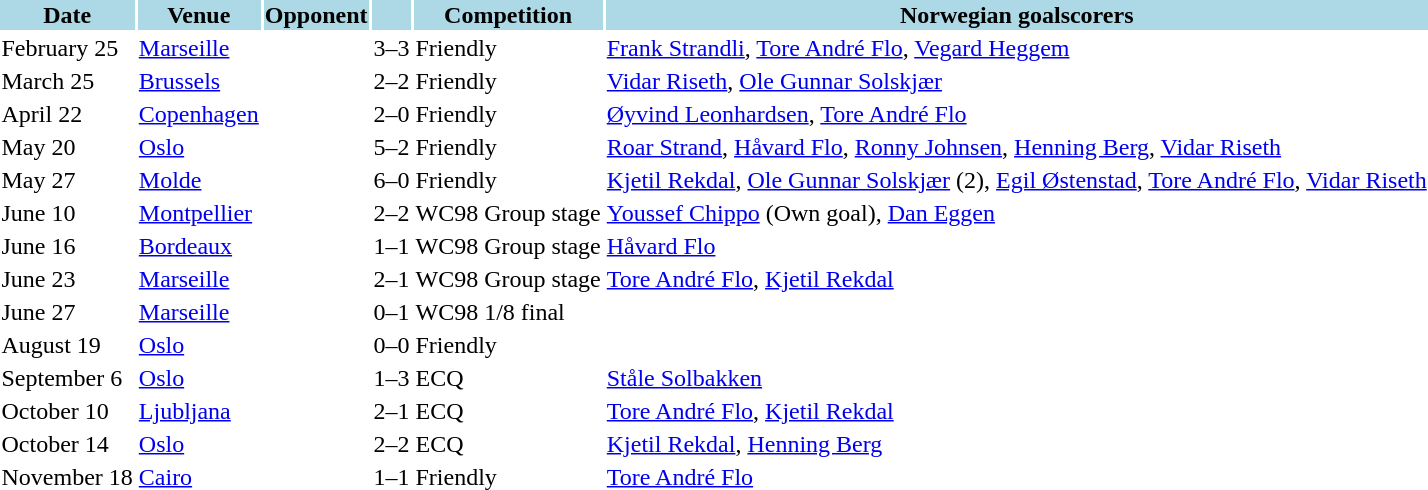<table>
<tr>
<th style="background: lightblue;">Date</th>
<th style="background: lightblue;">Venue</th>
<th style="background: lightblue;">Opponent</th>
<th style="background: lightblue;" align=center></th>
<th style="background: lightblue;" align=center>Competition</th>
<th style="background: lightblue;">Norwegian goalscorers</th>
</tr>
<tr>
<td>February 25</td>
<td><a href='#'>Marseille</a></td>
<td></td>
<td>3–3</td>
<td>Friendly</td>
<td><a href='#'>Frank Strandli</a>, <a href='#'>Tore André Flo</a>, <a href='#'>Vegard Heggem</a></td>
</tr>
<tr>
<td>March 25</td>
<td><a href='#'>Brussels</a></td>
<td></td>
<td>2–2</td>
<td>Friendly</td>
<td><a href='#'>Vidar Riseth</a>, <a href='#'>Ole Gunnar Solskjær</a></td>
</tr>
<tr>
<td>April 22</td>
<td><a href='#'>Copenhagen</a></td>
<td></td>
<td>2–0</td>
<td>Friendly</td>
<td><a href='#'>Øyvind Leonhardsen</a>, <a href='#'>Tore André Flo</a></td>
</tr>
<tr>
<td>May 20</td>
<td><a href='#'>Oslo</a></td>
<td></td>
<td>5–2</td>
<td>Friendly</td>
<td><a href='#'>Roar Strand</a>, <a href='#'>Håvard Flo</a>, <a href='#'>Ronny Johnsen</a>, <a href='#'>Henning Berg</a>, <a href='#'>Vidar Riseth</a></td>
</tr>
<tr>
<td>May 27</td>
<td><a href='#'>Molde</a></td>
<td></td>
<td>6–0</td>
<td>Friendly</td>
<td><a href='#'>Kjetil Rekdal</a>, <a href='#'>Ole Gunnar Solskjær</a> (2), <a href='#'>Egil Østenstad</a>, <a href='#'>Tore André Flo</a>, <a href='#'>Vidar Riseth</a></td>
</tr>
<tr>
<td>June 10</td>
<td><a href='#'>Montpellier</a></td>
<td></td>
<td>2–2</td>
<td>WC98 Group stage</td>
<td><a href='#'>Youssef Chippo</a> (Own goal), <a href='#'>Dan Eggen</a></td>
</tr>
<tr>
<td>June 16</td>
<td><a href='#'>Bordeaux</a></td>
<td></td>
<td>1–1</td>
<td>WC98 Group stage</td>
<td><a href='#'>Håvard Flo</a></td>
</tr>
<tr>
<td>June 23</td>
<td><a href='#'>Marseille</a></td>
<td></td>
<td>2–1</td>
<td>WC98 Group stage</td>
<td><a href='#'>Tore André Flo</a>, <a href='#'>Kjetil Rekdal</a></td>
</tr>
<tr>
<td>June 27</td>
<td><a href='#'>Marseille</a></td>
<td></td>
<td>0–1</td>
<td>WC98 1/8 final</td>
<td></td>
</tr>
<tr>
<td>August 19</td>
<td><a href='#'>Oslo</a></td>
<td></td>
<td>0–0</td>
<td>Friendly</td>
<td></td>
</tr>
<tr>
<td>September 6</td>
<td><a href='#'>Oslo</a></td>
<td></td>
<td>1–3</td>
<td>ECQ</td>
<td><a href='#'>Ståle Solbakken</a></td>
</tr>
<tr>
<td>October 10</td>
<td><a href='#'>Ljubljana</a></td>
<td></td>
<td>2–1</td>
<td>ECQ</td>
<td><a href='#'>Tore André Flo</a>, <a href='#'>Kjetil Rekdal</a></td>
</tr>
<tr>
<td>October 14</td>
<td><a href='#'>Oslo</a></td>
<td></td>
<td>2–2</td>
<td>ECQ</td>
<td><a href='#'>Kjetil Rekdal</a>, <a href='#'>Henning Berg</a></td>
</tr>
<tr>
<td>November 18</td>
<td><a href='#'>Cairo</a></td>
<td></td>
<td>1–1</td>
<td>Friendly</td>
<td><a href='#'>Tore André Flo</a></td>
</tr>
</table>
